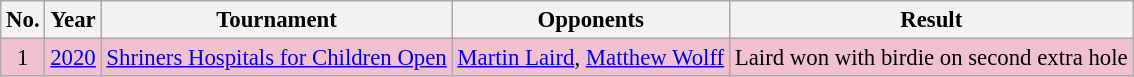<table class="wikitable" style="font-size:95%;">
<tr>
<th>No.</th>
<th>Year</th>
<th>Tournament</th>
<th>Opponents</th>
<th>Result</th>
</tr>
<tr style="background:#F2C1D1;">
<td align=center>1</td>
<td><a href='#'>2020</a></td>
<td><a href='#'>Shriners Hospitals for Children Open</a></td>
<td> <a href='#'>Martin Laird</a>,  <a href='#'>Matthew Wolff</a></td>
<td>Laird won with birdie on second extra hole</td>
</tr>
</table>
